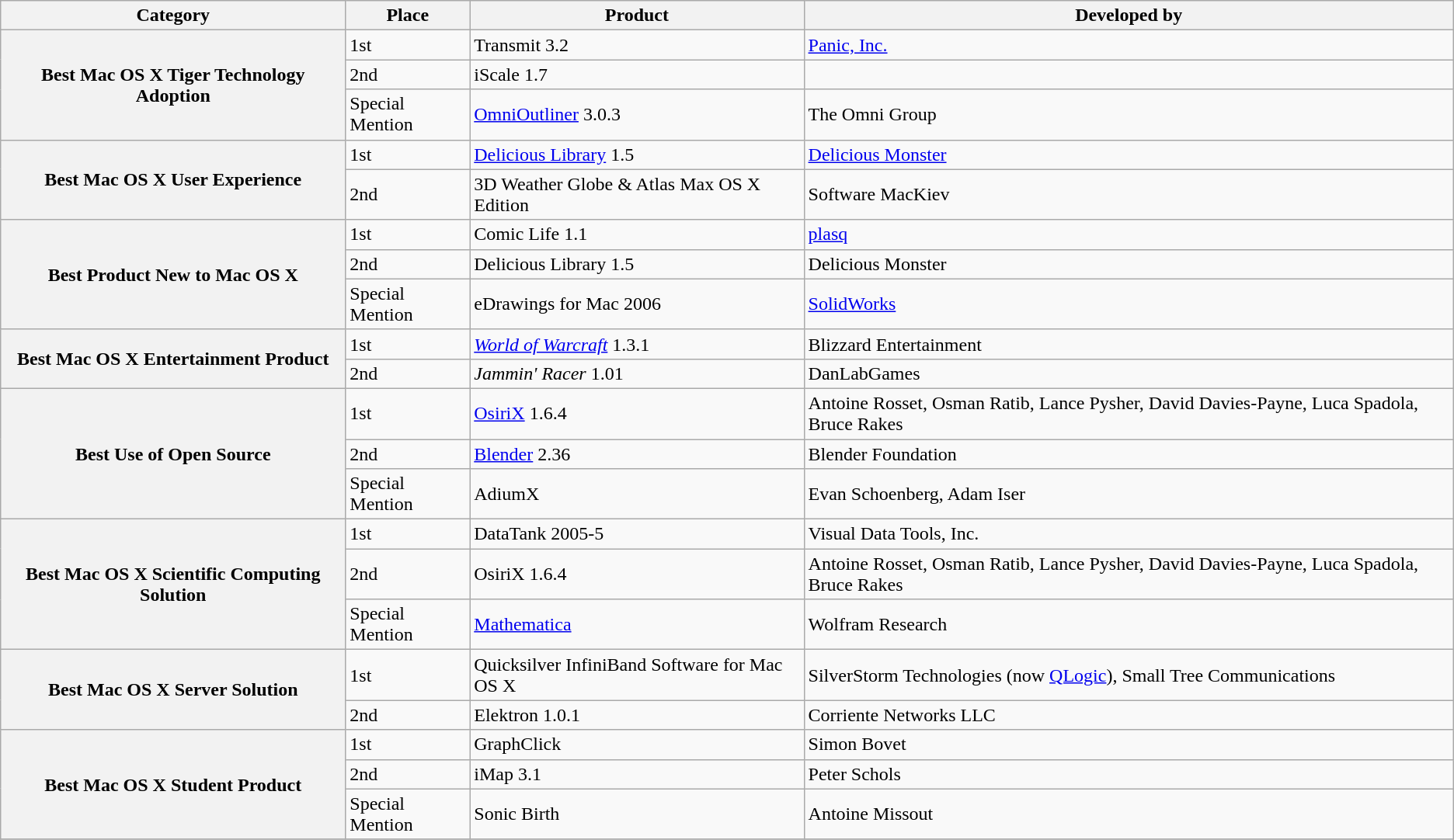<table class="wikitable">
<tr>
<th>Category</th>
<th>Place</th>
<th>Product</th>
<th>Developed by</th>
</tr>
<tr>
<th rowspan="3">Best Mac OS X Tiger Technology Adoption</th>
<td>1st</td>
<td>Transmit 3.2</td>
<td><a href='#'>Panic, Inc.</a></td>
</tr>
<tr>
<td>2nd</td>
<td>iScale 1.7</td>
<td></td>
</tr>
<tr>
<td>Special Mention</td>
<td><a href='#'>OmniOutliner</a> 3.0.3</td>
<td>The Omni Group</td>
</tr>
<tr>
<th rowspan="2">Best Mac OS X User Experience</th>
<td>1st</td>
<td><a href='#'>Delicious Library</a> 1.5</td>
<td><a href='#'>Delicious Monster</a></td>
</tr>
<tr>
<td>2nd</td>
<td>3D Weather Globe & Atlas Max OS X Edition</td>
<td>Software MacKiev</td>
</tr>
<tr>
<th rowspan="3">Best Product New to Mac OS X</th>
<td>1st</td>
<td>Comic Life 1.1</td>
<td><a href='#'>plasq</a></td>
</tr>
<tr>
<td>2nd</td>
<td>Delicious Library 1.5</td>
<td>Delicious Monster</td>
</tr>
<tr>
<td>Special Mention</td>
<td>eDrawings for Mac 2006</td>
<td><a href='#'>SolidWorks</a></td>
</tr>
<tr>
<th rowspan="2">Best Mac OS X Entertainment Product</th>
<td>1st</td>
<td><em><a href='#'>World of Warcraft</a></em> 1.3.1</td>
<td>Blizzard Entertainment</td>
</tr>
<tr>
<td>2nd</td>
<td><em>Jammin' Racer</em> 1.01</td>
<td>DanLabGames</td>
</tr>
<tr>
<th rowspan="3">Best Use of Open Source</th>
<td>1st</td>
<td><a href='#'>OsiriX</a> 1.6.4</td>
<td>Antoine Rosset, Osman Ratib, Lance Pysher, David Davies-Payne, Luca Spadola, Bruce Rakes</td>
</tr>
<tr>
<td>2nd</td>
<td><a href='#'>Blender</a> 2.36</td>
<td>Blender Foundation</td>
</tr>
<tr>
<td>Special Mention</td>
<td>AdiumX</td>
<td>Evan Schoenberg, Adam Iser</td>
</tr>
<tr>
<th rowspan="3">Best Mac OS X Scientific Computing Solution</th>
<td>1st</td>
<td>DataTank 2005-5</td>
<td>Visual Data Tools, Inc.</td>
</tr>
<tr>
<td>2nd</td>
<td>OsiriX 1.6.4</td>
<td>Antoine Rosset, Osman Ratib, Lance Pysher, David Davies-Payne, Luca Spadola, Bruce Rakes</td>
</tr>
<tr>
<td>Special Mention</td>
<td><a href='#'>Mathematica</a></td>
<td>Wolfram Research</td>
</tr>
<tr>
<th rowspan="2">Best Mac OS X Server Solution</th>
<td>1st</td>
<td>Quicksilver InfiniBand Software for Mac OS X</td>
<td>SilverStorm Technologies (now <a href='#'>QLogic</a>), Small Tree Communications</td>
</tr>
<tr>
<td>2nd</td>
<td>Elektron 1.0.1</td>
<td>Corriente Networks LLC</td>
</tr>
<tr>
<th rowspan="3">Best Mac OS X Student Product</th>
<td>1st</td>
<td>GraphClick</td>
<td>Simon Bovet</td>
</tr>
<tr>
<td>2nd</td>
<td>iMap 3.1</td>
<td>Peter Schols</td>
</tr>
<tr>
<td>Special Mention</td>
<td>Sonic Birth</td>
<td>Antoine Missout</td>
</tr>
<tr>
</tr>
</table>
